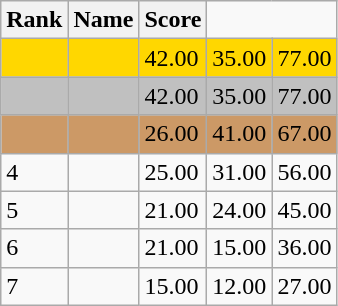<table class="wikitable">
<tr>
<th>Rank</th>
<th>Name</th>
<th>Score</th>
</tr>
<tr style="background:gold;">
<td></td>
<td></td>
<td>42.00</td>
<td>35.00</td>
<td>77.00</td>
</tr>
<tr style="background:silver;">
<td></td>
<td></td>
<td>42.00</td>
<td>35.00</td>
<td>77.00</td>
</tr>
<tr style="background:#cc9966;">
<td></td>
<td></td>
<td>26.00</td>
<td>41.00</td>
<td>67.00</td>
</tr>
<tr>
<td>4</td>
<td></td>
<td>25.00</td>
<td>31.00</td>
<td>56.00</td>
</tr>
<tr>
<td>5</td>
<td></td>
<td>21.00</td>
<td>24.00</td>
<td>45.00</td>
</tr>
<tr>
<td>6</td>
<td></td>
<td>21.00</td>
<td>15.00</td>
<td>36.00</td>
</tr>
<tr>
<td>7</td>
<td></td>
<td>15.00</td>
<td>12.00</td>
<td>27.00</td>
</tr>
</table>
